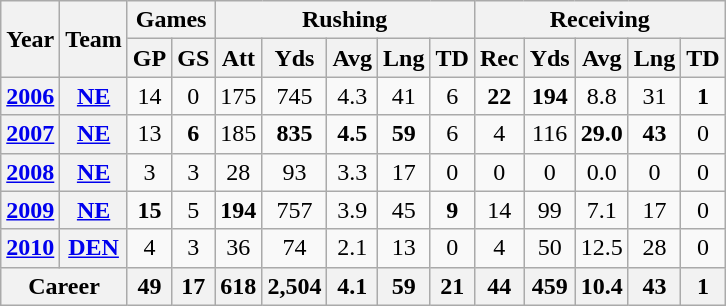<table class="wikitable" style="text-align:center;">
<tr>
<th rowspan="2">Year</th>
<th rowspan="2">Team</th>
<th colspan="2">Games</th>
<th colspan="5">Rushing</th>
<th colspan="5">Receiving</th>
</tr>
<tr>
<th>GP</th>
<th>GS</th>
<th>Att</th>
<th>Yds</th>
<th>Avg</th>
<th>Lng</th>
<th>TD</th>
<th>Rec</th>
<th>Yds</th>
<th>Avg</th>
<th>Lng</th>
<th>TD</th>
</tr>
<tr>
<th><a href='#'>2006</a></th>
<th><a href='#'>NE</a></th>
<td>14</td>
<td>0</td>
<td>175</td>
<td>745</td>
<td>4.3</td>
<td>41</td>
<td>6</td>
<td><strong>22</strong></td>
<td><strong>194</strong></td>
<td>8.8</td>
<td>31</td>
<td><strong>1</strong></td>
</tr>
<tr>
<th><a href='#'>2007</a></th>
<th><a href='#'>NE</a></th>
<td>13</td>
<td><strong>6</strong></td>
<td>185</td>
<td><strong>835</strong></td>
<td><strong>4.5</strong></td>
<td><strong>59</strong></td>
<td>6</td>
<td>4</td>
<td>116</td>
<td><strong>29.0</strong></td>
<td><strong>43</strong></td>
<td>0</td>
</tr>
<tr>
<th><a href='#'>2008</a></th>
<th><a href='#'>NE</a></th>
<td>3</td>
<td>3</td>
<td>28</td>
<td>93</td>
<td>3.3</td>
<td>17</td>
<td>0</td>
<td>0</td>
<td>0</td>
<td>0.0</td>
<td>0</td>
<td>0</td>
</tr>
<tr>
<th><a href='#'>2009</a></th>
<th><a href='#'>NE</a></th>
<td><strong>15</strong></td>
<td>5</td>
<td><strong>194</strong></td>
<td>757</td>
<td>3.9</td>
<td>45</td>
<td><strong>9</strong></td>
<td>14</td>
<td>99</td>
<td>7.1</td>
<td>17</td>
<td>0</td>
</tr>
<tr>
<th><a href='#'>2010</a></th>
<th><a href='#'>DEN</a></th>
<td>4</td>
<td>3</td>
<td>36</td>
<td>74</td>
<td>2.1</td>
<td>13</td>
<td>0</td>
<td>4</td>
<td>50</td>
<td>12.5</td>
<td>28</td>
<td>0</td>
</tr>
<tr>
<th colspan="2">Career</th>
<th>49</th>
<th>17</th>
<th>618</th>
<th>2,504</th>
<th>4.1</th>
<th>59</th>
<th>21</th>
<th>44</th>
<th>459</th>
<th>10.4</th>
<th>43</th>
<th>1</th>
</tr>
</table>
